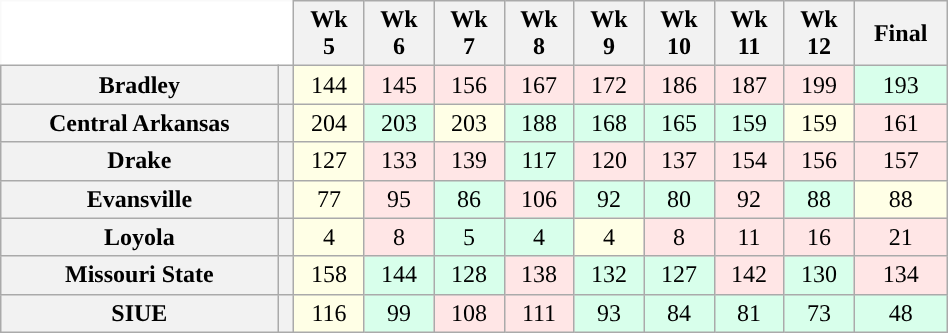<table class="wikitable" style="text-align:center; width:50%">
<tr>
<th colspan=2 style="background:white; border-top-style:hidden; border-left-style:hidden;"> </th>
<th>Wk<br>5</th>
<th>Wk<br>6</th>
<th>Wk<br>7</th>
<th>Wk<br>8</th>
<th>Wk<br>9</th>
<th>Wk<br>10</th>
<th>Wk<br>11</th>
<th>Wk<br>12</th>
<th>Final</th>
</tr>
<tr style="text-align:center;">
<th style="background:#">Bradley</th>
<th></th>
<td style="background:#FFFFE6">144</td>
<td style="background:#FFE6E6">145</td>
<td style="background:#FFE6E6">156</td>
<td style="background:#FFE6E6">167</td>
<td style="background:#FFE6E6">172</td>
<td style="background:#FFE6E6">186</td>
<td style="background:#FFE6E6">187</td>
<td style="background:#FFE6E6">199</td>
<td style="background:#D8FFEB">193</td>
</tr>
<tr style="text-align:center;">
<th style="background:#">Central Arkansas</th>
<th></th>
<td style="background:#FFFFE6">204</td>
<td style="background:#D8FFEB">203</td>
<td style="background:#FFFFE6">203</td>
<td style="background:#D8FFEB">188</td>
<td style="background:#D8FFEB">168</td>
<td style="background:#D8FFEB">165</td>
<td style="background:#D8FFEB">159</td>
<td style="background:#FFFFE6">159</td>
<td style="background:#FFE6E6">161</td>
</tr>
<tr style="text-align:center;">
<th style="background:#">Drake</th>
<th></th>
<td style="background:#FFFFE6">127</td>
<td style="background:#FFE6E6">133</td>
<td style="background:#FFE6E6">139</td>
<td style="background:#D8FFEB">117</td>
<td style="background:#FFE6E6">120</td>
<td style="background:#FFE6E6">137</td>
<td style="background:#FFE6E6">154</td>
<td style="background:#FFE6E6">156</td>
<td style="background:#FFE6E6">157</td>
</tr>
<tr style="text-align:center;">
<th style="background:#">Evansville</th>
<th></th>
<td style="background:#FFFFE6">77</td>
<td style="background:#FFE6E6">95</td>
<td style="background:#D8FFEB">86</td>
<td style="background:#FFE6E6">106</td>
<td style="background:#D8FFEB">92</td>
<td style="background:#D8FFEB">80</td>
<td style="background:#FFE6E6">92</td>
<td style="background:#D8FFEB">88</td>
<td style="background:#FFFFE6">88</td>
</tr>
<tr style="text-align:center;">
<th style="background:#">Loyola</th>
<th></th>
<td style="background:#FFFFE6">4</td>
<td style="background:#FFE6E6">8</td>
<td style="background:#D8FFEB">5</td>
<td style="background:#D8FFEB">4</td>
<td style="background:#FFFFE6">4</td>
<td style="background:#FFE6E6">8</td>
<td style="background:#FFE6E6">11</td>
<td style="background:#FFE6E6">16</td>
<td style="background:#FFE6E6">21</td>
</tr>
<tr style="text-align:center;">
<th style="background:#">Missouri State</th>
<th></th>
<td style="background:#FFFFE6">158</td>
<td style="background:#D8FFEB">144</td>
<td style="background:#D8FFEB">128</td>
<td style="background:#FFE6E6">138</td>
<td style="background:#D8FFEB">132</td>
<td style="background:#D8FFEB">127</td>
<td style="background:#FFE6E6">142</td>
<td style="background:#D8FFEB">130</td>
<td style="background:#FFE6E6">134</td>
</tr>
<tr style="text-align:center;">
<th style="background:#">SIUE</th>
<th></th>
<td style="background:#FFFFE6">116</td>
<td style="background:#D8FFEB">99</td>
<td style="background:#FFE6E6">108</td>
<td style="background:#FFE6E6">111</td>
<td style="background:#D8FFEB">93</td>
<td style="background:#D8FFEB">84</td>
<td style="background:#D8FFEB">81</td>
<td style="background:#D8FFEB">73</td>
<td style="background:#D8FFEB">48</td>
</tr>
</table>
